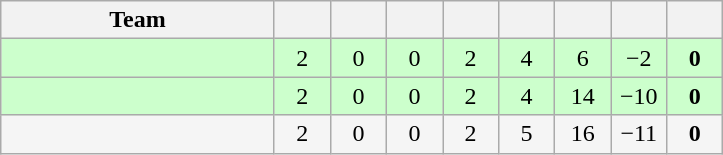<table class="wikitable" style="text-align:center;">
<tr>
<th width=175>Team</th>
<th width=30></th>
<th width=30></th>
<th width=30></th>
<th width=30></th>
<th width=30></th>
<th width=30></th>
<th width=30></th>
<th width=30></th>
</tr>
<tr align=center style="background:#ccffcc;">
<td style="text-align:left;"></td>
<td>2</td>
<td>0</td>
<td>0</td>
<td>2</td>
<td>4</td>
<td>6</td>
<td>−2</td>
<td><strong>0</strong></td>
</tr>
<tr align=center style="background:#ccffcc;">
<td style="text-align:left;"></td>
<td>2</td>
<td>0</td>
<td>0</td>
<td>2</td>
<td>4</td>
<td>14</td>
<td>−10</td>
<td><strong>0</strong></td>
</tr>
<tr align=center style="background:#f5f5f5;">
<td style="text-align:left;"></td>
<td>2</td>
<td>0</td>
<td>0</td>
<td>2</td>
<td>5</td>
<td>16</td>
<td>−11</td>
<td><strong>0</strong></td>
</tr>
</table>
